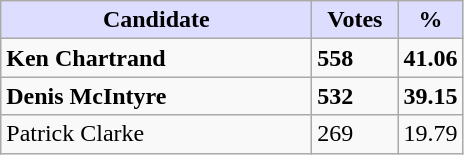<table class="wikitable">
<tr>
<th style="background:#ddf; width:200px;">Candidate</th>
<th style="background:#ddf; width:50px;">Votes</th>
<th style="background:#ddf; width:30px;">%</th>
</tr>
<tr>
<td><strong>Ken Chartrand</strong></td>
<td><strong>558</strong></td>
<td><strong>41.06</strong></td>
</tr>
<tr>
<td><strong>Denis McIntyre</strong></td>
<td><strong>532</strong></td>
<td><strong>39.15</strong></td>
</tr>
<tr>
<td>Patrick Clarke</td>
<td>269</td>
<td>19.79</td>
</tr>
</table>
